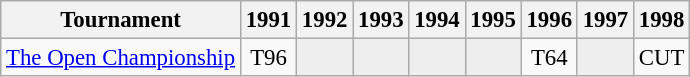<table class="wikitable" style="font-size:95%;text-align:center;">
<tr>
<th>Tournament</th>
<th>1991</th>
<th>1992</th>
<th>1993</th>
<th>1994</th>
<th>1995</th>
<th>1996</th>
<th>1997</th>
<th>1998</th>
</tr>
<tr>
<td align=left><a href='#'>The Open Championship</a></td>
<td>T96</td>
<td style="background:#eeeeee;"></td>
<td style="background:#eeeeee;"></td>
<td style="background:#eeeeee;"></td>
<td style="background:#eeeeee;"></td>
<td>T64</td>
<td style="background:#eeeeee;"></td>
<td>CUT</td>
</tr>
</table>
